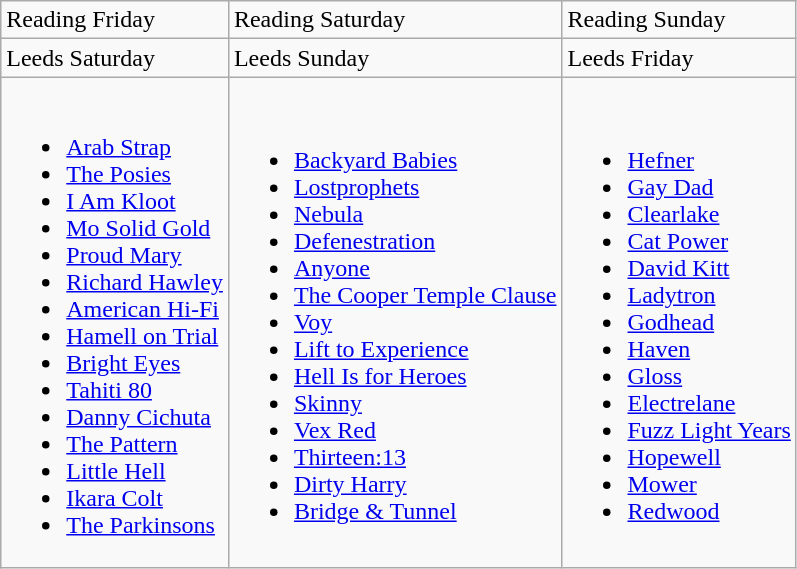<table class="wikitable">
<tr>
<td>Reading Friday</td>
<td>Reading Saturday</td>
<td>Reading Sunday</td>
</tr>
<tr>
<td>Leeds Saturday</td>
<td>Leeds Sunday</td>
<td>Leeds Friday</td>
</tr>
<tr>
<td><br><ul><li><a href='#'>Arab Strap</a></li><li><a href='#'>The Posies</a></li><li><a href='#'>I Am Kloot</a></li><li><a href='#'>Mo Solid Gold</a></li><li><a href='#'>Proud Mary</a></li><li><a href='#'>Richard Hawley</a></li><li><a href='#'>American Hi-Fi</a></li><li><a href='#'>Hamell on Trial</a></li><li><a href='#'>Bright Eyes</a></li><li><a href='#'>Tahiti 80</a></li><li><a href='#'>Danny Cichuta</a></li><li><a href='#'>The Pattern</a></li><li><a href='#'>Little Hell</a></li><li><a href='#'>Ikara Colt</a></li><li><a href='#'>The Parkinsons</a></li></ul></td>
<td><br><ul><li><a href='#'>Backyard Babies</a></li><li><a href='#'>Lostprophets</a></li><li><a href='#'>Nebula</a></li><li><a href='#'>Defenestration</a></li><li><a href='#'>Anyone</a></li><li><a href='#'>The Cooper Temple Clause</a></li><li><a href='#'>Voy</a></li><li><a href='#'>Lift to Experience</a></li><li><a href='#'>Hell Is for Heroes</a></li><li><a href='#'>Skinny</a></li><li><a href='#'>Vex Red</a></li><li><a href='#'>Thirteen:13</a></li><li><a href='#'>Dirty Harry</a></li><li><a href='#'>Bridge & Tunnel</a></li></ul></td>
<td><br><ul><li><a href='#'>Hefner</a></li><li><a href='#'>Gay Dad</a></li><li><a href='#'>Clearlake</a></li><li><a href='#'>Cat Power</a></li><li><a href='#'>David Kitt</a></li><li><a href='#'>Ladytron</a></li><li><a href='#'>Godhead</a></li><li><a href='#'>Haven</a></li><li><a href='#'>Gloss</a></li><li><a href='#'>Electrelane</a></li><li><a href='#'>Fuzz Light Years</a></li><li><a href='#'>Hopewell</a></li><li><a href='#'>Mower</a></li><li><a href='#'>Redwood</a></li></ul></td>
</tr>
</table>
